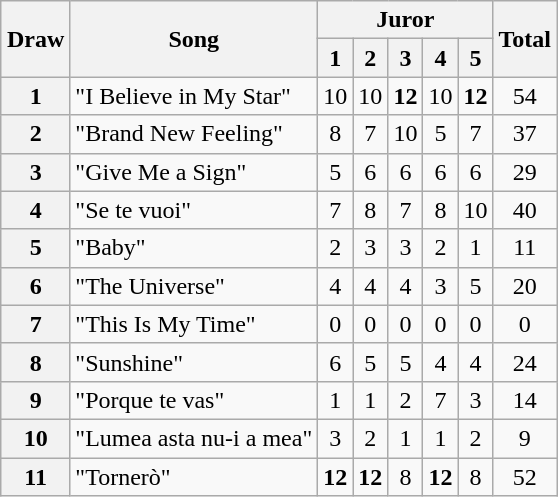<table class="wikitable collapsible" style="margin: 1em auto 1em auto; text-align:center;">
<tr>
<th rowspan="2">Draw</th>
<th rowspan="2">Song</th>
<th colspan="5">Juror</th>
<th rowspan="2">Total</th>
</tr>
<tr>
<th>1</th>
<th>2</th>
<th>3</th>
<th>4</th>
<th>5</th>
</tr>
<tr>
<th scope="row" style="text-align:center">1</th>
<td align="left">"I Believe in My Star"</td>
<td>10</td>
<td>10</td>
<td><strong>12</strong></td>
<td>10</td>
<td><strong>12</strong></td>
<td>54</td>
</tr>
<tr>
<th scope="row" style="text-align:center">2</th>
<td align="left">"Brand New Feeling"</td>
<td>8</td>
<td>7</td>
<td>10</td>
<td>5</td>
<td>7</td>
<td>37</td>
</tr>
<tr>
<th scope="row" style="text-align:center">3</th>
<td align="left">"Give Me a Sign"</td>
<td>5</td>
<td>6</td>
<td>6</td>
<td>6</td>
<td>6</td>
<td>29</td>
</tr>
<tr>
<th scope="row" style="text-align:center">4</th>
<td align="left">"Se te vuoi"</td>
<td>7</td>
<td>8</td>
<td>7</td>
<td>8</td>
<td>10</td>
<td>40</td>
</tr>
<tr>
<th scope="row" style="text-align:center">5</th>
<td align="left">"Baby"</td>
<td>2</td>
<td>3</td>
<td>3</td>
<td>2</td>
<td>1</td>
<td>11</td>
</tr>
<tr>
<th scope="row" style="text-align:center">6</th>
<td align="left">"The Universe"</td>
<td>4</td>
<td>4</td>
<td>4</td>
<td>3</td>
<td>5</td>
<td>20</td>
</tr>
<tr>
<th scope="row" style="text-align:center">7</th>
<td align="left">"This Is My Time"</td>
<td>0</td>
<td>0</td>
<td>0</td>
<td>0</td>
<td>0</td>
<td>0</td>
</tr>
<tr>
<th scope="row" style="text-align:center">8</th>
<td align="left">"Sunshine"</td>
<td>6</td>
<td>5</td>
<td>5</td>
<td>4</td>
<td>4</td>
<td>24</td>
</tr>
<tr>
<th scope="row" style="text-align:center">9</th>
<td align="left">"Porque te vas"</td>
<td>1</td>
<td>1</td>
<td>2</td>
<td>7</td>
<td>3</td>
<td>14</td>
</tr>
<tr>
<th scope="row" style="text-align:center">10</th>
<td align="left">"Lumea asta nu-i a mea"</td>
<td>3</td>
<td>2</td>
<td>1</td>
<td>1</td>
<td>2</td>
<td>9</td>
</tr>
<tr>
<th scope="row" style="text-align:center">11</th>
<td align="left">"Tornerò"</td>
<td><strong>12</strong></td>
<td><strong>12</strong></td>
<td>8</td>
<td><strong>12</strong></td>
<td>8</td>
<td>52</td>
</tr>
</table>
